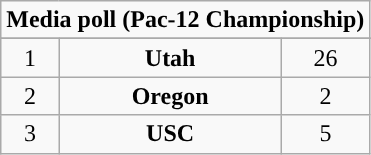<table class="wikitable">
<tr align="center">
<td align="center" Colspan="3"><strong>Media poll (Pac-12 Championship)</strong></td>
</tr>
<tr align="center">
</tr>
<tr align="center">
<td>1</td>
<td><strong>Utah</strong></td>
<td>26</td>
</tr>
<tr align="center">
<td>2</td>
<td><strong>Oregon</strong></td>
<td>2</td>
</tr>
<tr align="center">
<td>3</td>
<td><strong>USC</strong></td>
<td>5</td>
</tr>
</table>
